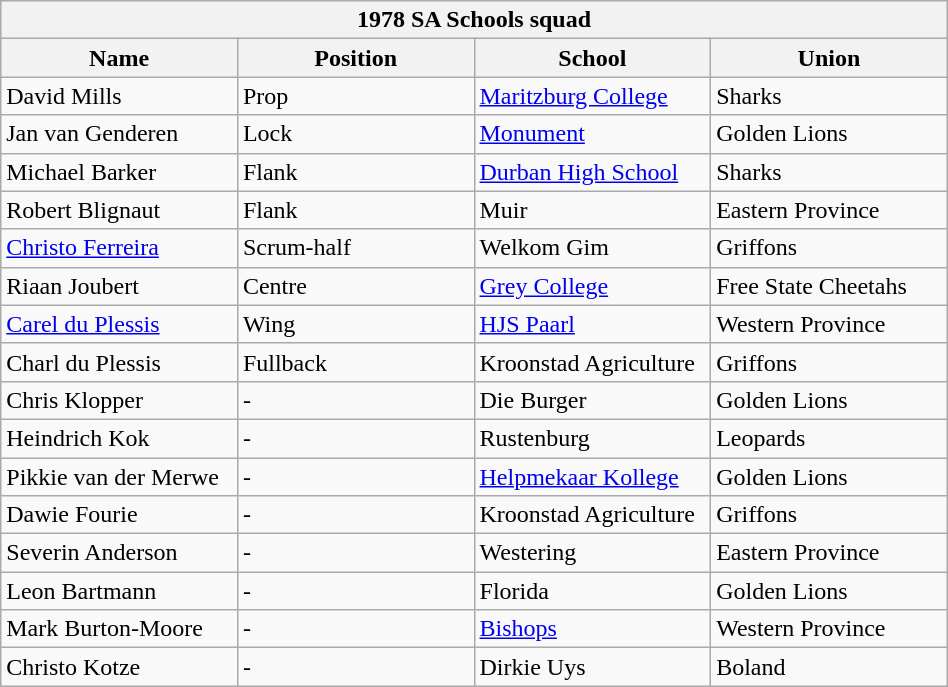<table class="wikitable" style="text-align:left; width:50%">
<tr>
<th colspan="100%">1978 SA Schools squad</th>
</tr>
<tr>
<th style="width:25%;">Name</th>
<th style="width:25%;">Position</th>
<th style="width:25%;">School</th>
<th style="width:25%;">Union</th>
</tr>
<tr>
<td>David Mills</td>
<td>Prop</td>
<td><a href='#'>Maritzburg College</a></td>
<td>Sharks</td>
</tr>
<tr>
<td>Jan van Genderen</td>
<td>Lock</td>
<td><a href='#'>Monument</a></td>
<td>Golden Lions</td>
</tr>
<tr>
<td>Michael Barker</td>
<td>Flank</td>
<td><a href='#'>Durban High School</a></td>
<td>Sharks</td>
</tr>
<tr>
<td>Robert Blignaut</td>
<td>Flank</td>
<td>Muir</td>
<td>Eastern Province</td>
</tr>
<tr>
<td><a href='#'>Christo Ferreira</a></td>
<td>Scrum-half</td>
<td>Welkom Gim</td>
<td>Griffons</td>
</tr>
<tr>
<td>Riaan Joubert</td>
<td>Centre</td>
<td><a href='#'>Grey College</a></td>
<td>Free State Cheetahs</td>
</tr>
<tr>
<td><a href='#'>Carel du Plessis</a></td>
<td>Wing</td>
<td><a href='#'>HJS Paarl</a></td>
<td>Western Province</td>
</tr>
<tr>
<td>Charl du Plessis</td>
<td>Fullback</td>
<td>Kroonstad Agriculture</td>
<td>Griffons</td>
</tr>
<tr>
<td>Chris Klopper</td>
<td>-</td>
<td>Die Burger</td>
<td>Golden Lions</td>
</tr>
<tr>
<td>Heindrich Kok</td>
<td>-</td>
<td>Rustenburg</td>
<td>Leopards</td>
</tr>
<tr>
<td>Pikkie van der Merwe</td>
<td>-</td>
<td><a href='#'>Helpmekaar Kollege</a></td>
<td>Golden Lions</td>
</tr>
<tr>
<td>Dawie Fourie</td>
<td>-</td>
<td>Kroonstad Agriculture</td>
<td>Griffons</td>
</tr>
<tr>
<td>Severin Anderson</td>
<td>-</td>
<td>Westering</td>
<td>Eastern Province</td>
</tr>
<tr>
<td>Leon Bartmann</td>
<td>-</td>
<td>Florida</td>
<td>Golden Lions</td>
</tr>
<tr>
<td>Mark Burton-Moore</td>
<td>-</td>
<td><a href='#'>Bishops</a></td>
<td>Western Province</td>
</tr>
<tr>
<td>Christo Kotze</td>
<td>-</td>
<td>Dirkie Uys</td>
<td>Boland</td>
</tr>
</table>
